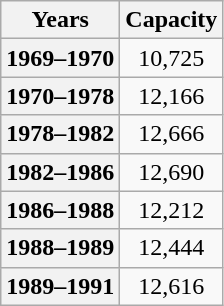<table class="wikitable">
<tr>
<th>Years</th>
<th>Capacity</th>
</tr>
<tr>
<th>1969–1970</th>
<td style="text-align:center;">10,725</td>
</tr>
<tr>
<th>1970–1978</th>
<td style="text-align:center;">12,166</td>
</tr>
<tr>
<th>1978–1982</th>
<td style="text-align:center;">12,666</td>
</tr>
<tr>
<th>1982–1986</th>
<td style="text-align:center;">12,690</td>
</tr>
<tr>
<th>1986–1988</th>
<td style="text-align:center;">12,212</td>
</tr>
<tr>
<th>1988–1989</th>
<td style="text-align:center;">12,444</td>
</tr>
<tr>
<th>1989–1991</th>
<td style="text-align:center;">12,616</td>
</tr>
</table>
